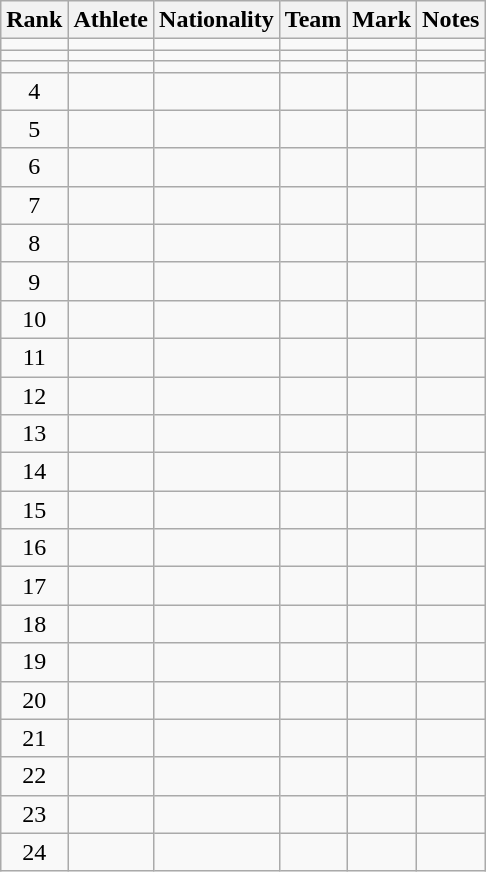<table class="wikitable sortable plainrowheaders" style="text-align:center">
<tr>
<th scope="col">Rank</th>
<th scope="col">Athlete</th>
<th scope="col">Nationality</th>
<th scope="col">Team</th>
<th scope="col">Mark</th>
<th scope="col">Notes</th>
</tr>
<tr>
<td></td>
<td align=left></td>
<td align=left></td>
<td></td>
<td></td>
<td></td>
</tr>
<tr>
<td></td>
<td align=left></td>
<td align=left></td>
<td></td>
<td></td>
<td></td>
</tr>
<tr>
<td></td>
<td align=left></td>
<td align=left></td>
<td></td>
<td></td>
<td></td>
</tr>
<tr>
<td>4</td>
<td align=left></td>
<td align=left></td>
<td></td>
<td></td>
<td></td>
</tr>
<tr>
<td>5</td>
<td align=left></td>
<td align=left></td>
<td></td>
<td></td>
<td></td>
</tr>
<tr>
<td>6</td>
<td align=left></td>
<td align=left></td>
<td></td>
<td></td>
<td></td>
</tr>
<tr>
<td>7</td>
<td align=left></td>
<td align=left></td>
<td></td>
<td></td>
<td></td>
</tr>
<tr>
<td>8</td>
<td align=left></td>
<td align=left></td>
<td></td>
<td></td>
<td></td>
</tr>
<tr>
<td>9</td>
<td align=left></td>
<td align=left></td>
<td></td>
<td></td>
<td></td>
</tr>
<tr>
<td>10</td>
<td align=left></td>
<td align=left></td>
<td></td>
<td></td>
<td></td>
</tr>
<tr>
<td>11</td>
<td align=left></td>
<td align=left></td>
<td></td>
<td></td>
<td></td>
</tr>
<tr>
<td>12</td>
<td align=left></td>
<td align=left></td>
<td></td>
<td></td>
<td></td>
</tr>
<tr>
<td>13</td>
<td align=left></td>
<td align=left></td>
<td></td>
<td></td>
<td></td>
</tr>
<tr>
<td>14</td>
<td align=left></td>
<td align=left></td>
<td></td>
<td></td>
<td></td>
</tr>
<tr>
<td>15</td>
<td align=left></td>
<td align=left></td>
<td></td>
<td></td>
<td></td>
</tr>
<tr>
<td>16</td>
<td align=left></td>
<td align=left></td>
<td></td>
<td></td>
<td></td>
</tr>
<tr>
<td>17</td>
<td align=left></td>
<td align=left></td>
<td></td>
<td></td>
<td></td>
</tr>
<tr>
<td>18</td>
<td align=left></td>
<td align=left></td>
<td></td>
<td></td>
<td></td>
</tr>
<tr>
<td>19</td>
<td align=left></td>
<td align=left></td>
<td></td>
<td></td>
<td></td>
</tr>
<tr>
<td>20</td>
<td align=left></td>
<td align=left></td>
<td></td>
<td></td>
<td></td>
</tr>
<tr>
<td>21</td>
<td align=left></td>
<td align=left></td>
<td></td>
<td></td>
<td></td>
</tr>
<tr>
<td>22</td>
<td align=left></td>
<td align=left></td>
<td></td>
<td></td>
<td></td>
</tr>
<tr>
<td>23</td>
<td align=left></td>
<td align=left></td>
<td></td>
<td></td>
<td></td>
</tr>
<tr>
<td>24</td>
<td align=left></td>
<td align=left></td>
<td></td>
<td></td>
<td></td>
</tr>
</table>
